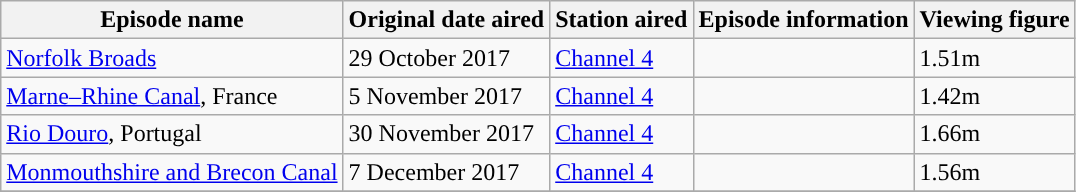<table class="wikitable sortable">
<tr>
<th>Episode name</th>
<th>Original date aired</th>
<th>Station aired</th>
<th>Episode information</th>
<th>Viewing figure</th>
</tr>
<tr>
<td><a href='#'>Norfolk Broads</a></td>
<td>29 October 2017</td>
<td><a href='#'>Channel 4</a></td>
<td></td>
<td>1.51m</td>
</tr>
<tr>
<td><a href='#'>Marne–Rhine Canal</a>, France</td>
<td>5 November 2017</td>
<td><a href='#'>Channel 4</a></td>
<td></td>
<td>1.42m</td>
</tr>
<tr>
<td><a href='#'>Rio Douro</a>, Portugal</td>
<td>30 November 2017</td>
<td><a href='#'>Channel 4</a></td>
<td></td>
<td>1.66m</td>
</tr>
<tr>
<td><a href='#'>Monmouthshire and Brecon Canal</a></td>
<td>7 December 2017</td>
<td><a href='#'>Channel 4</a></td>
<td></td>
<td>1.56m</td>
</tr>
<tr>
</tr>
</table>
